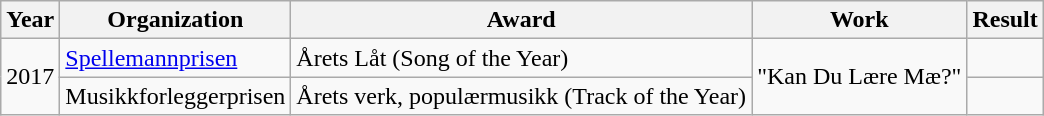<table class="wikitable">
<tr>
<th>Year</th>
<th>Organization</th>
<th>Award</th>
<th>Work</th>
<th>Result</th>
</tr>
<tr>
<td rowspan="2">2017</td>
<td><a href='#'>Spellemannprisen</a></td>
<td>Årets Låt (Song of the Year)</td>
<td rowspan="2">"Kan Du Lære Mæ?"</td>
<td></td>
</tr>
<tr>
<td>Musikkforleggerprisen</td>
<td>Årets verk, populærmusikk (Track of the Year)</td>
<td></td>
</tr>
</table>
